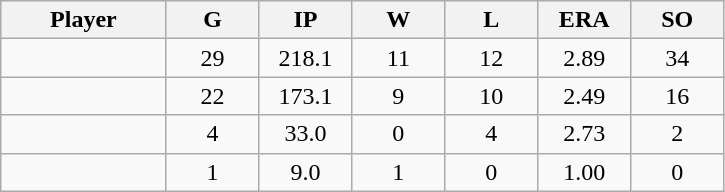<table class="wikitable sortable">
<tr>
<th bgcolor="#DDDDFF" width="16%">Player</th>
<th bgcolor="#DDDDFF" width="9%">G</th>
<th bgcolor="#DDDDFF" width="9%">IP</th>
<th bgcolor="#DDDDFF" width="9%">W</th>
<th bgcolor="#DDDDFF" width="9%">L</th>
<th bgcolor="#DDDDFF" width="9%">ERA</th>
<th bgcolor="#DDDDFF" width="9%">SO</th>
</tr>
<tr align="center">
<td></td>
<td>29</td>
<td>218.1</td>
<td>11</td>
<td>12</td>
<td>2.89</td>
<td>34</td>
</tr>
<tr align="center">
<td></td>
<td>22</td>
<td>173.1</td>
<td>9</td>
<td>10</td>
<td>2.49</td>
<td>16</td>
</tr>
<tr align="center">
<td></td>
<td>4</td>
<td>33.0</td>
<td>0</td>
<td>4</td>
<td>2.73</td>
<td>2</td>
</tr>
<tr align="center">
<td></td>
<td>1</td>
<td>9.0</td>
<td>1</td>
<td>0</td>
<td>1.00</td>
<td>0</td>
</tr>
</table>
